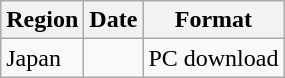<table class="wikitable">
<tr>
<th>Region</th>
<th>Date</th>
<th>Format</th>
</tr>
<tr>
<td rowspan="2">Japan</td>
<td></td>
<td>PC download</td>
</tr>
</table>
